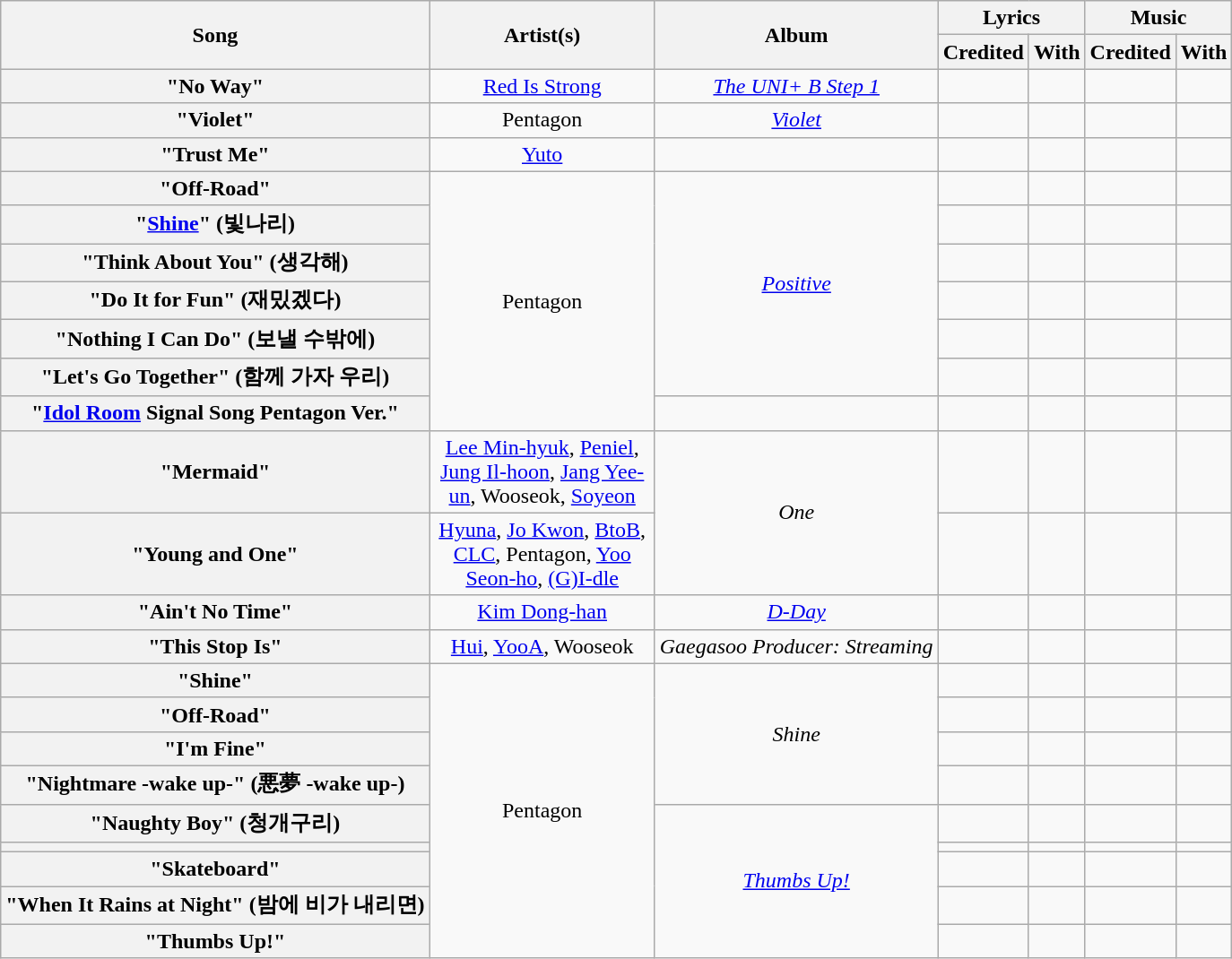<table class="wikitable plainrowheaders" style="text-align:center">
<tr>
<th rowspan="2">Song</th>
<th rowspan="2" style="width:10em;">Artist(s)</th>
<th rowspan="2">Album</th>
<th colspan="2">Lyrics</th>
<th colspan="2">Music</th>
</tr>
<tr>
<th>Credited</th>
<th>With</th>
<th>Credited</th>
<th>With</th>
</tr>
<tr>
<th scope="row">"No Way"</th>
<td><a href='#'>Red Is Strong</a></td>
<td><em><a href='#'>The UNI+ B Step 1</a></em></td>
<td></td>
<td></td>
<td></td>
<td></td>
</tr>
<tr>
<th scope="row">"Violet" <br></th>
<td>Pentagon</td>
<td><em><a href='#'>Violet</a></em></td>
<td></td>
<td></td>
<td></td>
<td></td>
</tr>
<tr>
<th scope="row">"Trust Me"</th>
<td><a href='#'>Yuto</a> </td>
<td></td>
<td></td>
<td></td>
<td></td>
<td></td>
</tr>
<tr>
<th scope="row">"Off-Road"</th>
<td rowspan="7">Pentagon</td>
<td rowspan="6"><em><a href='#'>Positive</a></em></td>
<td></td>
<td></td>
<td></td>
<td></td>
</tr>
<tr>
<th scope="row">"<a href='#'>Shine</a>" (빛나리)</th>
<td></td>
<td></td>
<td></td>
<td></td>
</tr>
<tr>
<th scope="row">"Think About You" (생각해)</th>
<td></td>
<td></td>
<td></td>
<td></td>
</tr>
<tr>
<th scope="row">"Do It for Fun" (재밌겠다)<br></th>
<td></td>
<td></td>
<td></td>
<td></td>
</tr>
<tr>
<th scope="row">"Nothing I Can Do" (보낼 수밖에)</th>
<td></td>
<td></td>
<td></td>
<td></td>
</tr>
<tr>
<th scope="row">"Let's Go Together" (함께 가자 우리)</th>
<td></td>
<td></td>
<td></td>
<td></td>
</tr>
<tr>
<th scope="row">"<a href='#'>Idol Room</a> Signal Song Pentagon Ver."</th>
<td></td>
<td></td>
<td></td>
<td></td>
<td></td>
</tr>
<tr>
<th scope="row">"Mermaid"</th>
<td><a href='#'>Lee Min-hyuk</a>, <a href='#'>Peniel</a>, <a href='#'>Jung Il-hoon</a>, <a href='#'>Jang Yee-un</a>, Wooseok, <a href='#'>Soyeon</a></td>
<td rowspan="2"><em>One</em></td>
<td></td>
<td></td>
<td></td>
<td></td>
</tr>
<tr>
<th scope="row">"Young and One"</th>
<td><a href='#'>Hyuna</a>, <a href='#'>Jo Kwon</a>, <a href='#'>BtoB</a>, <a href='#'>CLC</a>, Pentagon, <a href='#'>Yoo Seon-ho</a>, <a href='#'>(G)I-dle</a></td>
<td></td>
<td></td>
<td></td>
<td></td>
</tr>
<tr>
<th scope="row">"Ain't No Time"</th>
<td><a href='#'>Kim Dong-han</a> </td>
<td><em><a href='#'>D-Day</a></em></td>
<td></td>
<td></td>
<td></td>
<td></td>
</tr>
<tr>
<th scope="row">"This Stop Is"</th>
<td><a href='#'>Hui</a>, <a href='#'>YooA</a>, Wooseok</td>
<td><em>Gaegasoo Producer: Streaming</em></td>
<td></td>
<td></td>
<td></td>
<td></td>
</tr>
<tr>
<th scope="row">"Shine"<br></th>
<td rowspan="9">Pentagon</td>
<td rowspan="4"><em>Shine</em></td>
<td></td>
<td></td>
<td></td>
<td></td>
</tr>
<tr>
<th scope="row">"Off-Road"<br></th>
<td></td>
<td></td>
<td></td>
<td></td>
</tr>
<tr>
<th scope="row">"I'm Fine"</th>
<td></td>
<td></td>
<td></td>
<td></td>
</tr>
<tr>
<th scope="row">"Nightmare -wake up-" (悪夢 -wake up-)</th>
<td></td>
<td></td>
<td></td>
<td></td>
</tr>
<tr>
<th scope="row">"Naughty Boy" (청개구리)</th>
<td rowspan="5"><em><a href='#'>Thumbs Up!</a></em></td>
<td></td>
<td></td>
<td></td>
<td></td>
</tr>
<tr>
<th scope="row"></th>
<td></td>
<td></td>
<td></td>
<td></td>
</tr>
<tr>
<th scope="row">"Skateboard"</th>
<td></td>
<td></td>
<td></td>
<td></td>
</tr>
<tr>
<th scope="row">"When It Rains at Night" (밤에 비가 내리면)</th>
<td></td>
<td></td>
<td></td>
<td></td>
</tr>
<tr>
<th scope="row">"Thumbs Up!"</th>
<td></td>
<td></td>
<td></td>
<td></td>
</tr>
</table>
